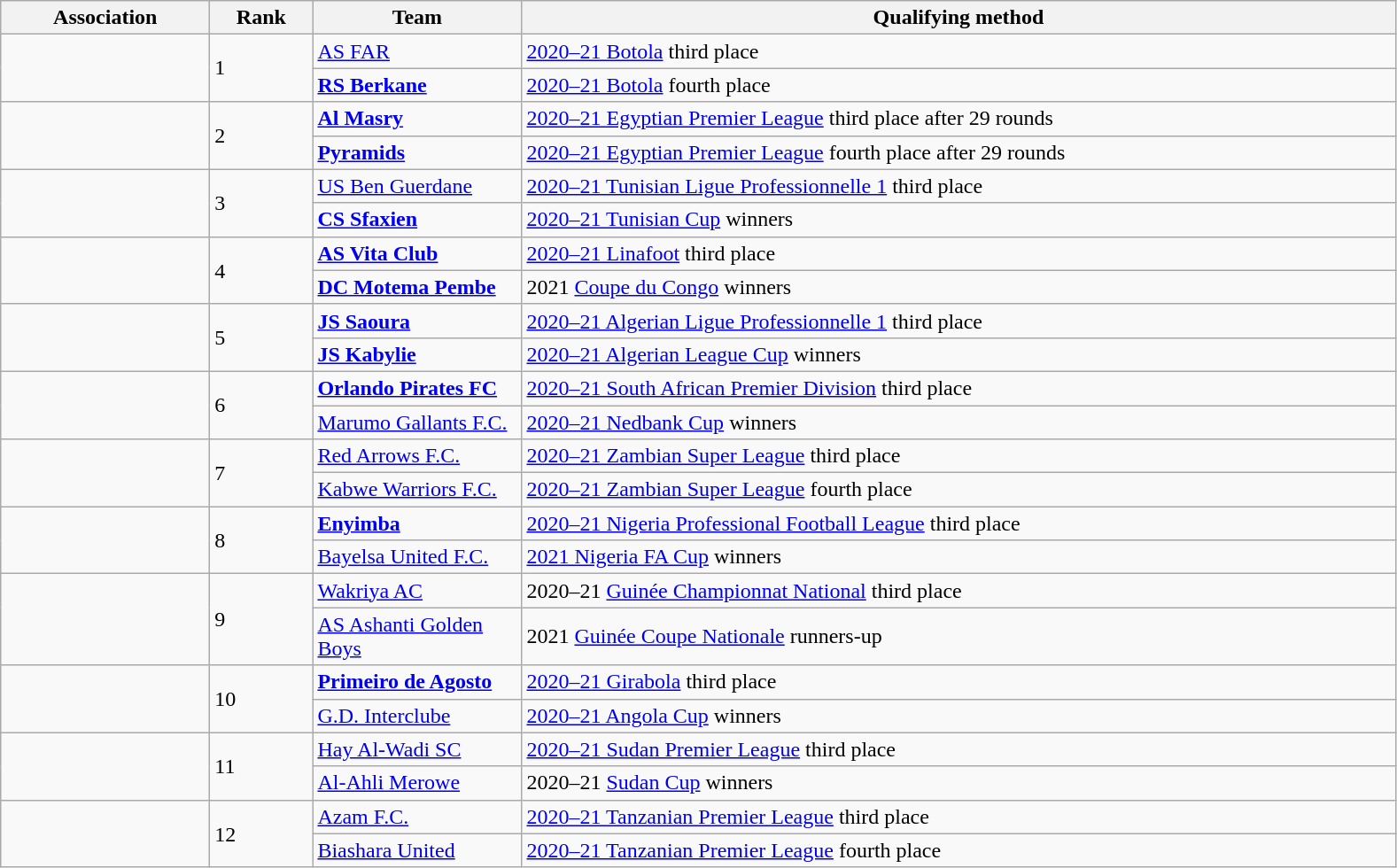<table class="wikitable">
<tr>
<th width=150>Association</th>
<th width=70>Rank </th>
<th width=150>Team</th>
<th width=650>Qualifying method</th>
</tr>
<tr>
<td rowspan=2></td>
<td rowspan=2>1 </td>
<td><a href='#'>AS FAR</a></td>
<td><a href='#'>2020–21 Botola</a> third place</td>
</tr>
<tr>
<td><strong><a href='#'>RS Berkane</a></strong></td>
<td><a href='#'>2020–21 Botola</a> fourth place</td>
</tr>
<tr>
<td rowspan=2></td>
<td rowspan=2>2 </td>
<td><strong><a href='#'>Al Masry</a></strong></td>
<td><a href='#'>2020–21 Egyptian Premier League</a> third place after 29 rounds</td>
</tr>
<tr>
<td><strong><a href='#'>Pyramids</a></strong></td>
<td><a href='#'>2020–21 Egyptian Premier League</a> fourth place after 29 rounds</td>
</tr>
<tr>
<td rowspan=2></td>
<td rowspan=2>3 </td>
<td><a href='#'>US Ben Guerdane</a></td>
<td><a href='#'>2020–21 Tunisian Ligue Professionnelle 1</a> third place</td>
</tr>
<tr>
<td><strong><a href='#'>CS Sfaxien</a></strong></td>
<td><a href='#'>2020–21 Tunisian Cup</a> winners</td>
</tr>
<tr>
<td rowspan=2></td>
<td rowspan=2>4 </td>
<td><strong><a href='#'>AS Vita Club</a></strong></td>
<td><a href='#'>2020–21 Linafoot</a> third place</td>
</tr>
<tr>
<td><strong><a href='#'>DC Motema Pembe</a></strong></td>
<td>2021 <a href='#'>Coupe du Congo</a> winners</td>
</tr>
<tr>
<td rowspan=2></td>
<td rowspan=2>5 </td>
<td><strong><a href='#'>JS Saoura</a></strong></td>
<td><a href='#'>2020–21 Algerian Ligue Professionnelle 1</a> third place</td>
</tr>
<tr>
<td><strong><a href='#'>JS Kabylie</a></strong></td>
<td><a href='#'>2020–21 Algerian League Cup</a> winners</td>
</tr>
<tr>
<td rowspan=2></td>
<td rowspan=2>6 </td>
<td><strong><a href='#'>Orlando Pirates FC</a></strong></td>
<td><a href='#'>2020–21 South African Premier Division</a> third place</td>
</tr>
<tr>
<td><a href='#'>Marumo Gallants F.C.</a></td>
<td><a href='#'>2020–21 Nedbank Cup</a> winners</td>
</tr>
<tr>
<td rowspan=2></td>
<td rowspan=2>7 </td>
<td><a href='#'>Red Arrows F.C.</a></td>
<td><a href='#'>2020–21 Zambian Super League</a> third place</td>
</tr>
<tr>
<td><a href='#'>Kabwe Warriors F.C.</a></td>
<td><a href='#'>2020–21 Zambian Super League</a> fourth place</td>
</tr>
<tr>
<td rowspan=2></td>
<td rowspan=2>8 </td>
<td><strong><a href='#'>Enyimba</a></strong></td>
<td><a href='#'>2020–21 Nigeria Professional Football League</a> third place</td>
</tr>
<tr>
<td><a href='#'>Bayelsa United F.C.</a></td>
<td><a href='#'>2021 Nigeria FA Cup</a> winners</td>
</tr>
<tr>
<td rowspan=2></td>
<td rowspan=2>9 </td>
<td><a href='#'>Wakriya AC</a></td>
<td>2020–21 <a href='#'>Guinée Championnat National</a> third place</td>
</tr>
<tr>
<td><a href='#'>AS Ashanti Golden Boys</a></td>
<td>2021 <a href='#'>Guinée Coupe Nationale</a> runners-up</td>
</tr>
<tr>
<td rowspan=2></td>
<td rowspan=2>10 </td>
<td><strong><a href='#'>Primeiro de Agosto</a></strong></td>
<td><a href='#'>2020–21 Girabola</a> third place</td>
</tr>
<tr>
<td><a href='#'>G.D. Interclube</a></td>
<td><a href='#'>2020–21 Angola Cup</a> winners</td>
</tr>
<tr>
<td rowspan=2></td>
<td rowspan=2>11 </td>
<td><a href='#'>Hay Al-Wadi SC</a></td>
<td><a href='#'>2020–21 Sudan Premier League</a> third place</td>
</tr>
<tr>
<td><a href='#'>Al-Ahli Merowe</a></td>
<td>2020–21 <a href='#'>Sudan Cup</a> winners</td>
</tr>
<tr>
<td rowspan=2></td>
<td rowspan=2>12 </td>
<td><a href='#'>Azam F.C.</a></td>
<td><a href='#'>2020–21 Tanzanian Premier League</a> third place</td>
</tr>
<tr>
<td><a href='#'>Biashara United</a></td>
<td><a href='#'>2020–21 Tanzanian Premier League</a> fourth place </td>
</tr>
</table>
